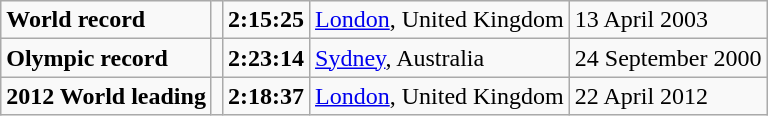<table class="wikitable">
<tr>
<td><strong>World record</strong></td>
<td></td>
<td><strong>2:15:25</strong></td>
<td><a href='#'>London</a>, United Kingdom</td>
<td>13 April 2003</td>
</tr>
<tr>
<td><strong>Olympic record</strong></td>
<td></td>
<td><strong>2:23:14</strong></td>
<td><a href='#'>Sydney</a>, Australia</td>
<td>24 September 2000</td>
</tr>
<tr>
<td><strong>2012 World leading</strong></td>
<td></td>
<td><strong>2:18:37</strong></td>
<td><a href='#'>London</a>, United Kingdom</td>
<td>22 April 2012</td>
</tr>
</table>
